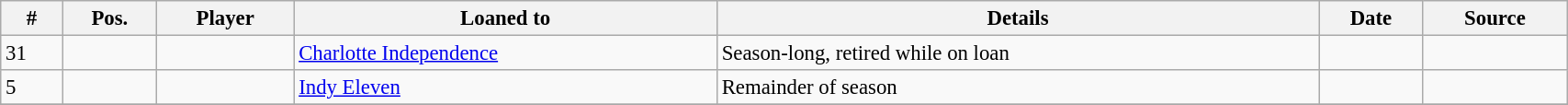<table class="wikitable sortable" style="width:90%; text-align:center; font-size:95%; text-align:left;">
<tr>
<th>#</th>
<th>Pos.</th>
<th>Player</th>
<th>Loaned to</th>
<th>Details</th>
<th>Date</th>
<th>Source</th>
</tr>
<tr>
<td>31</td>
<td></td>
<td></td>
<td> <a href='#'>Charlotte Independence</a></td>
<td>Season-long, retired while on loan</td>
<td></td>
<td></td>
</tr>
<tr>
<td>5</td>
<td></td>
<td></td>
<td> <a href='#'>Indy Eleven</a></td>
<td>Remainder of season</td>
<td></td>
<td></td>
</tr>
<tr>
</tr>
</table>
